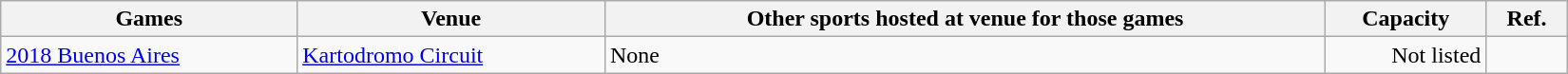<table class="wikitable sortable" width="1100px">
<tr>
<th>Games</th>
<th>Venue</th>
<th>Other sports hosted at venue for those games</th>
<th>Capacity</th>
<th>Ref.</th>
</tr>
<tr>
<td><a href='#'>2018 Buenos Aires</a></td>
<td><a href='#'>Kartodromo Circuit</a></td>
<td>None</td>
<td align="right">Not listed</td>
<td align="center"></td>
</tr>
</table>
